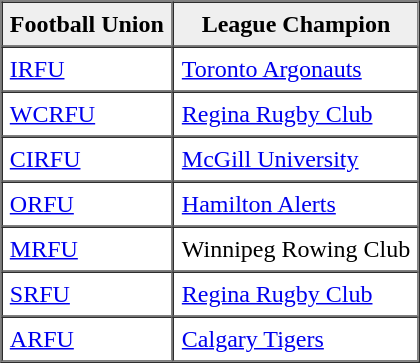<table border="1" cellpadding="5" cellspacing="0" align="center">
<tr>
<th scope="col" style="background:#efefef;">Football Union</th>
<th scope="col" style="background:#efefef;">League Champion</th>
</tr>
<tr>
<td><a href='#'>IRFU</a></td>
<td><a href='#'>Toronto Argonauts</a></td>
</tr>
<tr>
<td><a href='#'>WCRFU</a></td>
<td><a href='#'>Regina Rugby Club</a></td>
</tr>
<tr>
<td><a href='#'>CIRFU</a></td>
<td><a href='#'>McGill University</a></td>
</tr>
<tr>
<td><a href='#'>ORFU</a></td>
<td><a href='#'>Hamilton Alerts</a></td>
</tr>
<tr>
<td><a href='#'>MRFU</a></td>
<td>Winnipeg Rowing Club</td>
</tr>
<tr>
<td><a href='#'>SRFU</a></td>
<td><a href='#'>Regina Rugby Club</a></td>
</tr>
<tr>
<td><a href='#'>ARFU</a></td>
<td><a href='#'>Calgary Tigers</a></td>
</tr>
<tr>
</tr>
</table>
